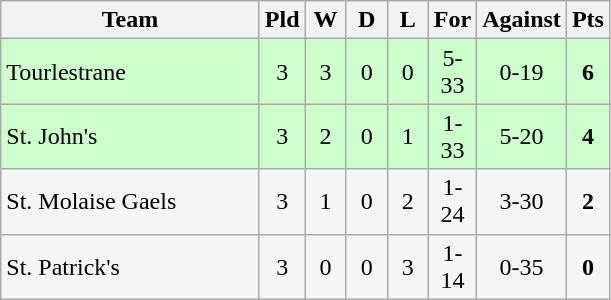<table class="wikitable">
<tr>
<th width=165>Team</th>
<th width=20>Pld</th>
<th width=20>W</th>
<th width=20>D</th>
<th width=20>L</th>
<th width=20>For</th>
<th width=20>Against</th>
<th width=20>Pts</th>
</tr>
<tr align=center style="background:#ccffcc;">
<td style="text-align:left;">Tourlestrane</td>
<td>3</td>
<td>3</td>
<td>0</td>
<td>0</td>
<td>5-33</td>
<td>0-19</td>
<td><strong>6</strong></td>
</tr>
<tr align=center style="background:#ccffcc;">
<td style="text-align:left;">St. John's</td>
<td>3</td>
<td>2</td>
<td>0</td>
<td>1</td>
<td>1-33</td>
<td>5-20</td>
<td><strong>4</strong></td>
</tr>
<tr align=center style="background:#f5f5f5;">
<td style="text-align:left;">St. Molaise Gaels</td>
<td>3</td>
<td>1</td>
<td>0</td>
<td>2</td>
<td>1-24</td>
<td>3-30</td>
<td><strong>2</strong></td>
</tr>
<tr align=center style="background:#f5f5f5;">
<td style="text-align:left;">St. Patrick's</td>
<td>3</td>
<td>0</td>
<td>0</td>
<td>3</td>
<td>1-14</td>
<td>0-35</td>
<td><strong>0</strong></td>
</tr>
</table>
